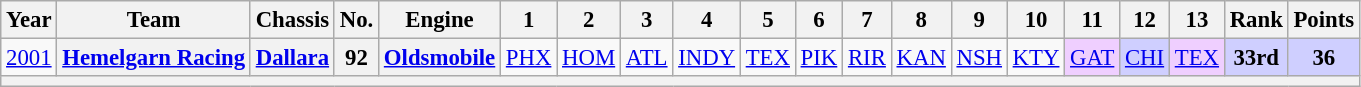<table class="wikitable" style="text-align:center; font-size:95%">
<tr>
<th>Year</th>
<th>Team</th>
<th>Chassis</th>
<th>No.</th>
<th>Engine</th>
<th>1</th>
<th>2</th>
<th>3</th>
<th>4</th>
<th>5</th>
<th>6</th>
<th>7</th>
<th>8</th>
<th>9</th>
<th>10</th>
<th>11</th>
<th>12</th>
<th>13</th>
<th>Rank</th>
<th>Points</th>
</tr>
<tr>
<td rowspan=1><a href='#'>2001</a></td>
<th><a href='#'>Hemelgarn Racing</a></th>
<th><a href='#'>Dallara</a></th>
<th>92</th>
<th rowspan=1><a href='#'>Oldsmobile</a></th>
<td><a href='#'>PHX</a></td>
<td><a href='#'>HOM</a></td>
<td><a href='#'>ATL</a></td>
<td><a href='#'>INDY</a></td>
<td><a href='#'>TEX</a></td>
<td><a href='#'>PIK</a></td>
<td><a href='#'>RIR</a></td>
<td><a href='#'>KAN</a></td>
<td><a href='#'>NSH</a></td>
<td><a href='#'>KTY</a></td>
<td style="background:#EFCFFF;"><a href='#'>GAT</a><br></td>
<td style="background:#CFCFFF;"><a href='#'>CHI</a><br></td>
<td style="background:#EFCFFF;"><a href='#'>TEX</a><br></td>
<th rowspan=1 style="background:#CFCFFF;">33rd</th>
<th rowspan=1 style="background:#CFCFFF;">36</th>
</tr>
<tr>
<th colspan="20"></th>
</tr>
</table>
